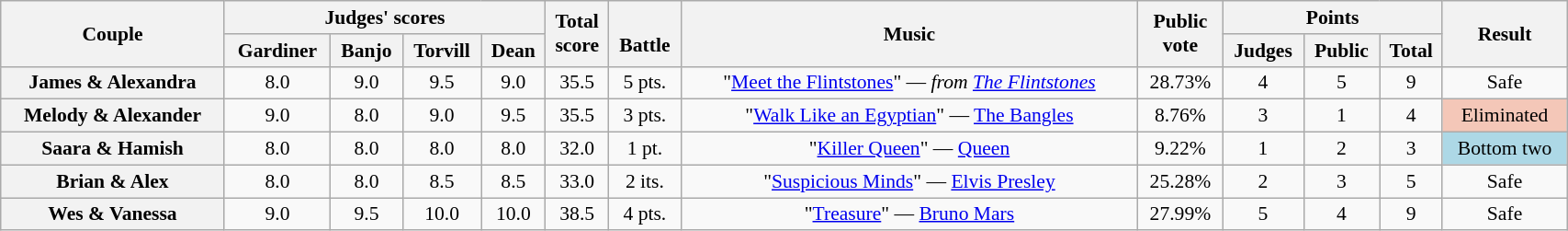<table class="wikitable sortable" style="text-align:center; font-size:90%; width:90%">
<tr>
<th scope="col" rowspan=2>Couple</th>
<th scope="col" colspan=4 class="unsortable">Judges' scores</th>
<th scope="col" rowspan=2>Total<br>score</th>
<th scope="col" rowspan="2"><br>Battle</th>
<th scope="col" rowspan=2 class="unsortable">Music</th>
<th scope="col" rowspan=2>Public<br>vote</th>
<th scope="col" colspan=3 class="unsortable">Points</th>
<th scope="col" rowspan=2 class="unsortable">Result</th>
</tr>
<tr>
<th class="unsortable">Gardiner</th>
<th class="unsortable">Banjo</th>
<th class="unsortable">Torvill</th>
<th class="unsortable">Dean</th>
<th class="unsortable">Judges</th>
<th class="unsortable">Public</th>
<th class="unsortable">Total</th>
</tr>
<tr>
<th scope="row">James & Alexandra</th>
<td>8.0</td>
<td>9.0</td>
<td>9.5</td>
<td>9.0</td>
<td>35.5</td>
<td>5 pts.</td>
<td>"<a href='#'>Meet the Flintstones</a>" — <em>from <a href='#'>The Flintstones</a></em></td>
<td>28.73%</td>
<td>4</td>
<td>5</td>
<td>9</td>
<td>Safe</td>
</tr>
<tr>
<th scope="row">Melody & Alexander</th>
<td>9.0</td>
<td>8.0</td>
<td>9.0</td>
<td>9.5</td>
<td>35.5</td>
<td>3 pts.</td>
<td>"<a href='#'>Walk Like an Egyptian</a>" — <a href='#'>The Bangles</a></td>
<td>8.76%</td>
<td>3</td>
<td>1</td>
<td>4</td>
<td bgcolor="f4c7b8">Eliminated</td>
</tr>
<tr>
<th scope="row">Saara & Hamish</th>
<td>8.0</td>
<td>8.0</td>
<td>8.0</td>
<td>8.0</td>
<td>32.0</td>
<td>1 pt.</td>
<td>"<a href='#'>Killer Queen</a>" — <a href='#'>Queen</a></td>
<td>9.22%</td>
<td>1</td>
<td>2</td>
<td>3</td>
<td bgcolor="lightblue">Bottom two</td>
</tr>
<tr>
<th scope="row">Brian & Alex</th>
<td>8.0</td>
<td>8.0</td>
<td>8.5</td>
<td>8.5</td>
<td>33.0</td>
<td>2 its.</td>
<td>"<a href='#'>Suspicious Minds</a>" — <a href='#'>Elvis Presley</a></td>
<td>25.28%</td>
<td>2</td>
<td>3</td>
<td>5</td>
<td>Safe</td>
</tr>
<tr>
<th scope="row">Wes & Vanessa</th>
<td>9.0</td>
<td>9.5</td>
<td>10.0</td>
<td>10.0</td>
<td>38.5</td>
<td>4 pts.</td>
<td>"<a href='#'>Treasure</a>" — <a href='#'>Bruno Mars</a></td>
<td>27.99%</td>
<td>5</td>
<td>4</td>
<td>9</td>
<td>Safe</td>
</tr>
</table>
